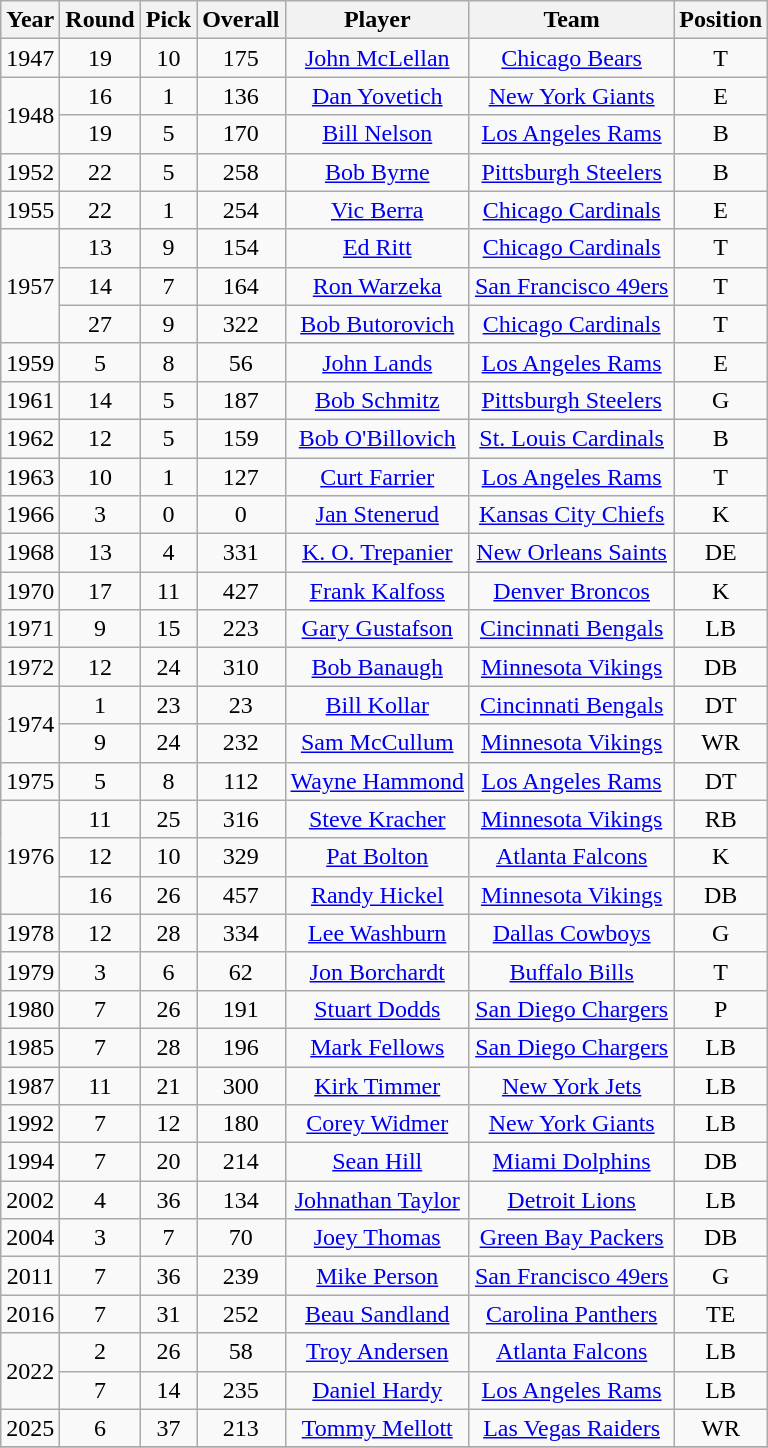<table class="wikitable sortable" style="text-align: center;">
<tr>
<th>Year</th>
<th>Round</th>
<th>Pick</th>
<th>Overall</th>
<th>Player</th>
<th>Team</th>
<th>Position</th>
</tr>
<tr>
<td>1947</td>
<td>19</td>
<td>10</td>
<td>175</td>
<td><a href='#'>John McLellan</a></td>
<td><a href='#'>Chicago Bears</a></td>
<td>T</td>
</tr>
<tr>
<td rowspan="2">1948</td>
<td>16</td>
<td>1</td>
<td>136</td>
<td><a href='#'>Dan Yovetich</a></td>
<td><a href='#'>New York Giants</a></td>
<td>E</td>
</tr>
<tr>
<td>19</td>
<td>5</td>
<td>170</td>
<td><a href='#'>Bill Nelson</a></td>
<td><a href='#'>Los Angeles Rams</a></td>
<td>B</td>
</tr>
<tr>
<td>1952</td>
<td>22</td>
<td>5</td>
<td>258</td>
<td><a href='#'>Bob Byrne</a></td>
<td><a href='#'>Pittsburgh Steelers</a></td>
<td>B</td>
</tr>
<tr>
<td>1955</td>
<td>22</td>
<td>1</td>
<td>254</td>
<td><a href='#'>Vic Berra</a></td>
<td><a href='#'>Chicago Cardinals</a></td>
<td>E</td>
</tr>
<tr>
<td rowspan="3">1957</td>
<td>13</td>
<td>9</td>
<td>154</td>
<td><a href='#'>Ed Ritt</a></td>
<td><a href='#'>Chicago Cardinals</a></td>
<td>T</td>
</tr>
<tr>
<td>14</td>
<td>7</td>
<td>164</td>
<td><a href='#'>Ron Warzeka</a></td>
<td><a href='#'>San Francisco 49ers</a></td>
<td>T</td>
</tr>
<tr>
<td>27</td>
<td>9</td>
<td>322</td>
<td><a href='#'>Bob Butorovich</a></td>
<td><a href='#'>Chicago Cardinals</a></td>
<td>T</td>
</tr>
<tr>
<td>1959</td>
<td>5</td>
<td>8</td>
<td>56</td>
<td><a href='#'>John Lands</a></td>
<td><a href='#'>Los Angeles Rams</a></td>
<td>E</td>
</tr>
<tr>
<td>1961</td>
<td>14</td>
<td>5</td>
<td>187</td>
<td><a href='#'>Bob Schmitz</a></td>
<td><a href='#'>Pittsburgh Steelers</a></td>
<td>G</td>
</tr>
<tr>
<td>1962</td>
<td>12</td>
<td>5</td>
<td>159</td>
<td><a href='#'>Bob O'Billovich</a></td>
<td><a href='#'>St. Louis Cardinals</a></td>
<td>B</td>
</tr>
<tr>
<td>1963</td>
<td>10</td>
<td>1</td>
<td>127</td>
<td><a href='#'>Curt Farrier</a></td>
<td><a href='#'>Los Angeles Rams</a></td>
<td>T</td>
</tr>
<tr>
<td>1966</td>
<td>3</td>
<td>0</td>
<td>0</td>
<td><a href='#'>Jan Stenerud</a></td>
<td><a href='#'>Kansas City Chiefs</a></td>
<td>K</td>
</tr>
<tr>
<td>1968</td>
<td>13</td>
<td>4</td>
<td>331</td>
<td><a href='#'>K. O. Trepanier</a></td>
<td><a href='#'>New Orleans Saints</a></td>
<td>DE</td>
</tr>
<tr>
<td>1970</td>
<td>17</td>
<td>11</td>
<td>427</td>
<td><a href='#'>Frank Kalfoss</a></td>
<td><a href='#'>Denver Broncos</a></td>
<td>K</td>
</tr>
<tr>
<td>1971</td>
<td>9</td>
<td>15</td>
<td>223</td>
<td><a href='#'>Gary Gustafson</a></td>
<td><a href='#'>Cincinnati Bengals</a></td>
<td>LB</td>
</tr>
<tr>
<td>1972</td>
<td>12</td>
<td>24</td>
<td>310</td>
<td><a href='#'>Bob Banaugh</a></td>
<td><a href='#'>Minnesota Vikings</a></td>
<td>DB</td>
</tr>
<tr>
<td rowspan="2">1974</td>
<td>1</td>
<td>23</td>
<td>23</td>
<td><a href='#'>Bill Kollar</a></td>
<td><a href='#'>Cincinnati Bengals</a></td>
<td>DT</td>
</tr>
<tr>
<td>9</td>
<td>24</td>
<td>232</td>
<td><a href='#'>Sam McCullum</a></td>
<td><a href='#'>Minnesota Vikings</a></td>
<td>WR</td>
</tr>
<tr>
<td>1975</td>
<td>5</td>
<td>8</td>
<td>112</td>
<td><a href='#'>Wayne Hammond</a></td>
<td><a href='#'>Los Angeles Rams</a></td>
<td>DT</td>
</tr>
<tr>
<td rowspan="3">1976</td>
<td>11</td>
<td>25</td>
<td>316</td>
<td><a href='#'>Steve Kracher</a></td>
<td><a href='#'>Minnesota Vikings</a></td>
<td>RB</td>
</tr>
<tr>
<td>12</td>
<td>10</td>
<td>329</td>
<td><a href='#'>Pat Bolton</a></td>
<td><a href='#'>Atlanta Falcons</a></td>
<td>K</td>
</tr>
<tr>
<td>16</td>
<td>26</td>
<td>457</td>
<td><a href='#'>Randy Hickel</a></td>
<td><a href='#'>Minnesota Vikings</a></td>
<td>DB</td>
</tr>
<tr>
<td>1978</td>
<td>12</td>
<td>28</td>
<td>334</td>
<td><a href='#'>Lee Washburn</a></td>
<td><a href='#'>Dallas Cowboys</a></td>
<td>G</td>
</tr>
<tr>
<td>1979</td>
<td>3</td>
<td>6</td>
<td>62</td>
<td><a href='#'>Jon Borchardt</a></td>
<td><a href='#'>Buffalo Bills</a></td>
<td>T</td>
</tr>
<tr>
<td>1980</td>
<td>7</td>
<td>26</td>
<td>191</td>
<td><a href='#'>Stuart Dodds</a></td>
<td><a href='#'>San Diego Chargers</a></td>
<td>P</td>
</tr>
<tr>
<td>1985</td>
<td>7</td>
<td>28</td>
<td>196</td>
<td><a href='#'>Mark Fellows</a></td>
<td><a href='#'>San Diego Chargers</a></td>
<td>LB</td>
</tr>
<tr>
<td>1987</td>
<td>11</td>
<td>21</td>
<td>300</td>
<td><a href='#'>Kirk Timmer</a></td>
<td><a href='#'>New York Jets</a></td>
<td>LB</td>
</tr>
<tr>
<td>1992</td>
<td>7</td>
<td>12</td>
<td>180</td>
<td><a href='#'>Corey Widmer</a></td>
<td><a href='#'>New York Giants</a></td>
<td>LB</td>
</tr>
<tr>
<td>1994</td>
<td>7</td>
<td>20</td>
<td>214</td>
<td><a href='#'>Sean Hill</a></td>
<td><a href='#'>Miami Dolphins</a></td>
<td>DB</td>
</tr>
<tr>
<td>2002</td>
<td>4</td>
<td>36</td>
<td>134</td>
<td><a href='#'>Johnathan Taylor</a></td>
<td><a href='#'>Detroit Lions</a></td>
<td>LB</td>
</tr>
<tr>
<td>2004</td>
<td>3</td>
<td>7</td>
<td>70</td>
<td><a href='#'>Joey Thomas</a></td>
<td><a href='#'>Green Bay Packers</a></td>
<td>DB</td>
</tr>
<tr>
<td>2011</td>
<td>7</td>
<td>36</td>
<td>239</td>
<td><a href='#'>Mike Person</a></td>
<td><a href='#'>San Francisco 49ers</a></td>
<td>G</td>
</tr>
<tr>
<td>2016</td>
<td>7</td>
<td>31</td>
<td>252</td>
<td><a href='#'>Beau Sandland</a></td>
<td><a href='#'>Carolina Panthers</a></td>
<td>TE</td>
</tr>
<tr>
<td rowspan="2">2022</td>
<td>2</td>
<td>26</td>
<td>58</td>
<td><a href='#'>Troy Andersen</a></td>
<td><a href='#'>Atlanta Falcons</a></td>
<td>LB</td>
</tr>
<tr>
<td>7</td>
<td>14</td>
<td>235</td>
<td><a href='#'>Daniel Hardy</a></td>
<td><a href='#'>Los Angeles Rams</a></td>
<td>LB</td>
</tr>
<tr>
<td>2025</td>
<td>6</td>
<td>37</td>
<td>213</td>
<td><a href='#'>Tommy Mellott</a></td>
<td><a href='#'>Las Vegas Raiders</a></td>
<td>WR</td>
</tr>
<tr>
</tr>
</table>
